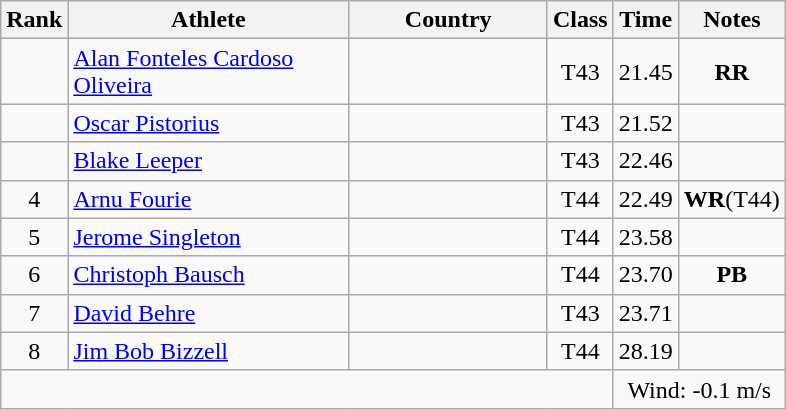<table class="wikitable sortable" style="text-align:center">
<tr>
<th>Rank</th>
<th style="width:180px">Athlete</th>
<th style="width:125px">Country</th>
<th>Class</th>
<th>Time</th>
<th>Notes</th>
</tr>
<tr>
<td></td>
<td style="text-align:left;"><a href='#'>Alan Fonteles Cardoso Oliveira</a></td>
<td style="text-align:left;"></td>
<td>T43</td>
<td>21.45</td>
<td><strong>RR</strong></td>
</tr>
<tr>
<td></td>
<td style="text-align:left;"><a href='#'>Oscar Pistorius</a></td>
<td style="text-align:left;"></td>
<td>T43</td>
<td>21.52</td>
<td></td>
</tr>
<tr>
<td></td>
<td style="text-align:left;"><a href='#'>Blake Leeper</a></td>
<td style="text-align:left;"></td>
<td>T43</td>
<td>22.46</td>
<td></td>
</tr>
<tr>
<td>4</td>
<td style="text-align:left;"><a href='#'>Arnu Fourie</a></td>
<td style="text-align:left;"></td>
<td>T44</td>
<td>22.49</td>
<td><strong>WR</strong>(T44)</td>
</tr>
<tr>
<td>5</td>
<td style="text-align:left;"><a href='#'>Jerome Singleton</a></td>
<td style="text-align:left;"></td>
<td>T44</td>
<td>23.58</td>
<td></td>
</tr>
<tr>
<td>6</td>
<td style="text-align:left;"><a href='#'>Christoph Bausch</a></td>
<td style="text-align:left;"></td>
<td>T44</td>
<td>23.70</td>
<td><strong>PB</strong></td>
</tr>
<tr>
<td>7</td>
<td style="text-align:left;"><a href='#'>David Behre</a></td>
<td style="text-align:left;"></td>
<td>T43</td>
<td>23.71</td>
<td></td>
</tr>
<tr>
<td>8</td>
<td style="text-align:left;"><a href='#'>Jim Bob Bizzell</a></td>
<td style="text-align:left;"></td>
<td>T44</td>
<td>28.19</td>
<td></td>
</tr>
<tr class="sortbottom">
<td colspan="4"></td>
<td colspan="2">Wind: -0.1 m/s</td>
</tr>
</table>
